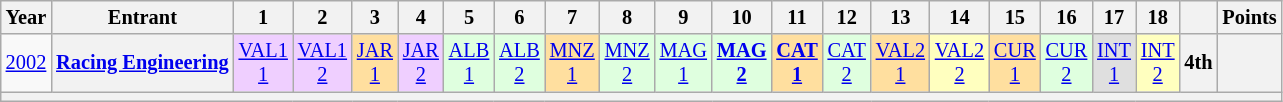<table class="wikitable" style="text-align:center; font-size:85%">
<tr>
<th scope=col>Year</th>
<th scope=col>Entrant</th>
<th scope=col>1</th>
<th scope=col>2</th>
<th scope=col>3</th>
<th scope=col>4</th>
<th scope=col>5</th>
<th scope=col>6</th>
<th scope=col>7</th>
<th scope=col>8</th>
<th scope=col>9</th>
<th scope=col>10</th>
<th scope=col>11</th>
<th scope=col>12</th>
<th scope=col>13</th>
<th scope=col>14</th>
<th scope=col>15</th>
<th scope=col>16</th>
<th scope=col>17</th>
<th scope=col>18</th>
<th scope=col></th>
<th scope=col>Points</th>
</tr>
<tr>
<td><a href='#'>2002</a></td>
<th nowrap><a href='#'>Racing Engineering</a></th>
<td bgcolor="#EFCFFF"><a href='#'>VAL1<br>1</a><br></td>
<td bgcolor="#EFCFFF"><a href='#'>VAL1<br>2</a><br></td>
<td bgcolor="#FFDF9F"><a href='#'>JAR<br>1</a><br></td>
<td bgcolor="#EFCFFF"><a href='#'>JAR<br>2</a><br></td>
<td bgcolor="#DFFFDF"><a href='#'>ALB<br>1</a><br></td>
<td bgcolor="#DFFFDF"><a href='#'>ALB<br>2</a><br></td>
<td bgcolor="#FFDF9F"><a href='#'>MNZ<br>1</a><br></td>
<td bgcolor="#DFFFDF"><a href='#'>MNZ<br>2</a><br></td>
<td bgcolor="#DFFFDF"><a href='#'>MAG<br>1</a><br></td>
<td bgcolor="#DFFFDF"><strong><a href='#'>MAG<br>2</a></strong><br></td>
<td bgcolor="#FFDF9F"><strong><a href='#'>CAT<br>1</a></strong><br></td>
<td bgcolor="#DFFFDF"><a href='#'>CAT<br>2</a><br></td>
<td bgcolor="#FFDF9F"><a href='#'>VAL2<br>1</a><br></td>
<td bgcolor="#FFFFBF"><a href='#'>VAL2<br>2</a><br></td>
<td bgcolor="#FFDF9F"><a href='#'>CUR<br>1</a><br></td>
<td bgcolor="#DFFFDF"><a href='#'>CUR<br>2</a><br></td>
<td bgcolor="#DFDFDF"><a href='#'>INT<br>1</a><br></td>
<td bgcolor="#FFFFBF"><a href='#'>INT<br>2</a><br></td>
<th>4th</th>
<th></th>
</tr>
<tr>
<th colspan="22"></th>
</tr>
</table>
